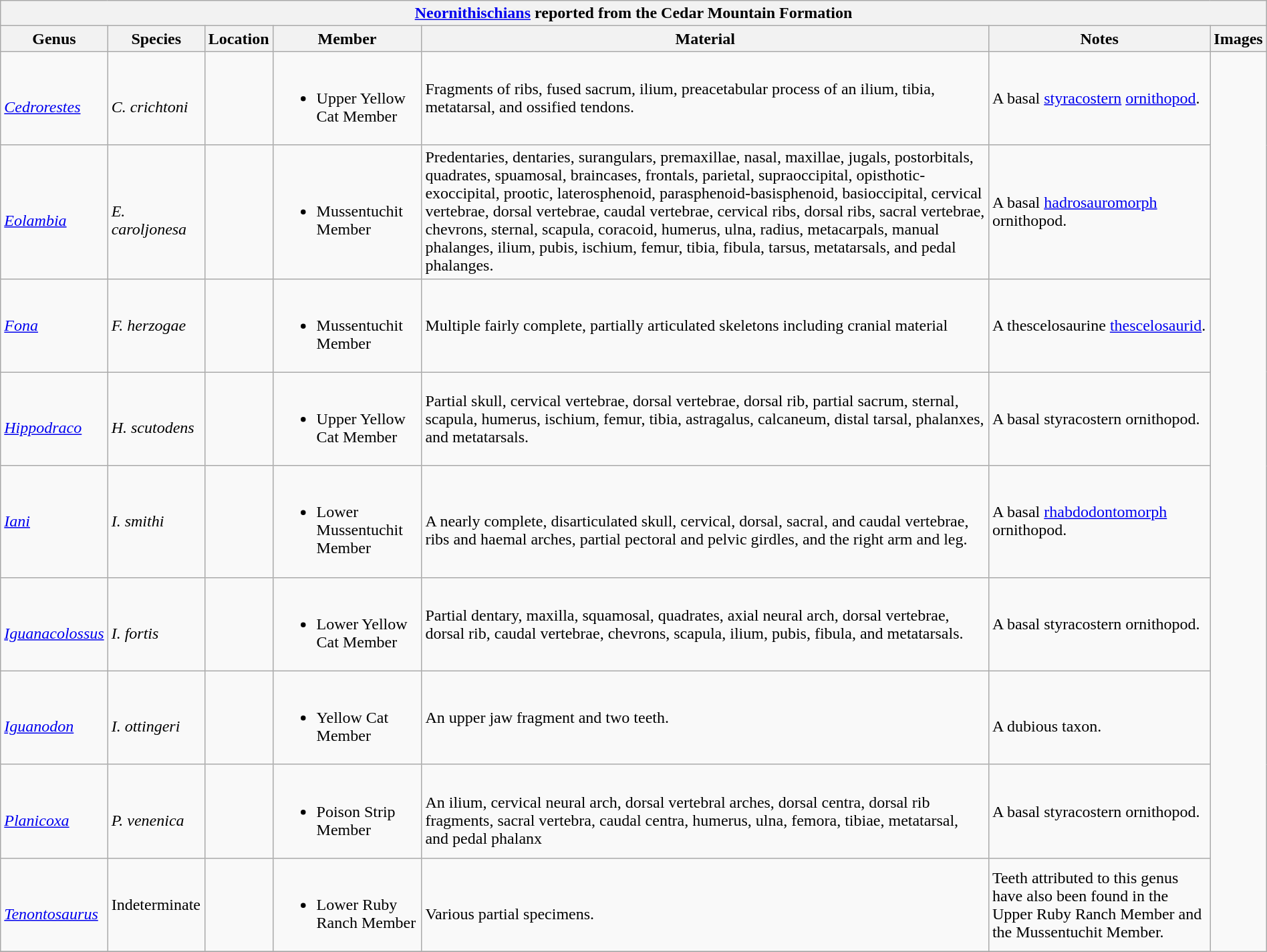<table class="wikitable" align="center" width="100%">
<tr>
<th colspan="7" align="center"><strong><a href='#'>Neornithischians</a> reported from the Cedar Mountain Formation</strong></th>
</tr>
<tr>
<th>Genus</th>
<th>Species</th>
<th>Location</th>
<th>Member</th>
<th>Material</th>
<th>Notes</th>
<th>Images</th>
</tr>
<tr>
<td><br><em><a href='#'>Cedrorestes</a></em></td>
<td><br><em>C. crichtoni</em></td>
<td></td>
<td><br><ul><li>Upper Yellow Cat Member</li></ul></td>
<td>Fragments of ribs, fused sacrum, ilium, preacetabular process of an ilium, tibia, metatarsal, and ossified tendons.</td>
<td>A basal <a href='#'>styracostern</a> <a href='#'>ornithopod</a>.</td>
<td rowspan="102"><br>




</td>
</tr>
<tr>
<td><br><em><a href='#'>Eolambia</a></em></td>
<td><br><em>E. caroljonesa</em></td>
<td></td>
<td><br><ul><li>Mussentuchit Member</li></ul></td>
<td>Predentaries, dentaries, surangulars, premaxillae, nasal, maxillae, jugals, postorbitals, quadrates, spuamosal, braincases, frontals, parietal, supraoccipital, opisthotic-exoccipital, prootic, laterosphenoid, parasphenoid-basisphenoid, basioccipital, cervical vertebrae, dorsal vertebrae, caudal vertebrae, cervical ribs, dorsal ribs, sacral vertebrae, chevrons, sternal, scapula, coracoid, humerus, ulna, radius, metacarpals, manual phalanges, ilium, pubis, ischium, femur, tibia, fibula, tarsus, metatarsals, and pedal phalanges.</td>
<td>A basal <a href='#'>hadrosauromorph</a> ornithopod.</td>
</tr>
<tr>
<td><em><a href='#'>Fona</a></em></td>
<td><em>F. herzogae</em></td>
<td></td>
<td><br><ul><li>Mussentuchit Member</li></ul></td>
<td>Multiple fairly complete, partially articulated skeletons including cranial material</td>
<td>A thescelosaurine <a href='#'>thescelosaurid</a>.</td>
</tr>
<tr>
<td><br><em><a href='#'>Hippodraco</a></em></td>
<td><br><em>H. scutodens</em></td>
<td></td>
<td><br><ul><li>Upper Yellow Cat Member</li></ul></td>
<td>Partial skull, cervical vertebrae, dorsal vertebrae, dorsal rib, partial sacrum, sternal, scapula, humerus, ischium, femur, tibia, astragalus, calcaneum, distal tarsal, phalanxes, and metatarsals.</td>
<td>A basal styracostern ornithopod.</td>
</tr>
<tr>
<td><em><a href='#'>Iani</a></em></td>
<td><em>I. smithi</em></td>
<td></td>
<td><br><ul><li>Lower Mussentuchit Member</li></ul></td>
<td><br>A nearly complete, disarticulated skull, cervical, dorsal, sacral, and caudal vertebrae, ribs and haemal arches, partial pectoral and pelvic girdles, and the right arm and leg.</td>
<td>A basal <a href='#'>rhabdodontomorph</a> ornithopod.</td>
</tr>
<tr>
<td><br><em><a href='#'>Iguanacolossus</a></em></td>
<td><br><em>I. fortis</em></td>
<td></td>
<td><br><ul><li>Lower Yellow Cat Member</li></ul></td>
<td>Partial dentary, maxilla, squamosal, quadrates, axial neural arch, dorsal vertebrae, dorsal rib, caudal vertebrae, chevrons, scapula, ilium, pubis, fibula, and metatarsals.</td>
<td>A basal styracostern ornithopod.</td>
</tr>
<tr>
<td><br><em><a href='#'>Iguanodon</a></em></td>
<td><br><em>I. ottingeri</em></td>
<td></td>
<td><br><ul><li>Yellow Cat Member</li></ul></td>
<td>An upper jaw fragment and two teeth.</td>
<td><br>A dubious taxon.</td>
</tr>
<tr>
<td><br><em><a href='#'>Planicoxa</a></em></td>
<td><br><em>P. venenica</em></td>
<td></td>
<td><br><ul><li>Poison Strip Member</li></ul></td>
<td><br>An ilium, cervical neural arch, dorsal vertebral arches, dorsal centra, dorsal rib fragments, sacral vertebra, caudal centra, humerus, ulna, femora, tibiae, metatarsal, and pedal phalanx
</td>
<td>A basal styracostern ornithopod.</td>
</tr>
<tr>
<td><br><em><a href='#'>Tenontosaurus</a></em></td>
<td>Indeterminate</td>
<td></td>
<td><br><ul><li>Lower Ruby Ranch Member</li></ul></td>
<td><br>Various partial specimens.</td>
<td>Teeth attributed to this genus have also been found in the Upper Ruby Ranch Member and the Mussentuchit Member.</td>
</tr>
<tr>
</tr>
</table>
